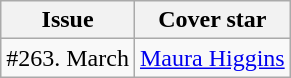<table class="sortable wikitable">
<tr>
<th>Issue</th>
<th>Cover star</th>
</tr>
<tr>
<td>#263. March</td>
<td><a href='#'>Maura Higgins</a></td>
</tr>
</table>
